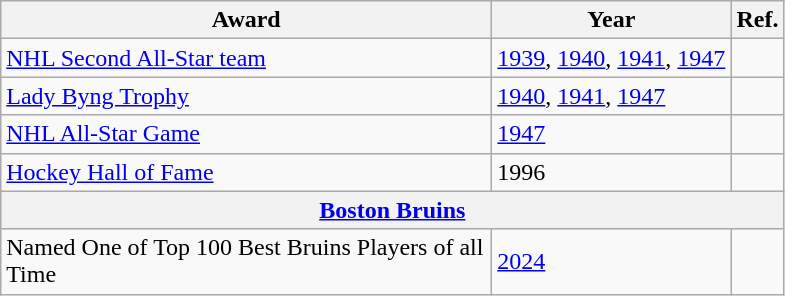<table class="wikitable">
<tr>
<th scope="col" style="width:20em">Award</th>
<th scope="col">Year</th>
<th scope="col">Ref.</th>
</tr>
<tr>
<td><a href='#'>NHL Second All-Star team</a></td>
<td><a href='#'>1939</a>, <a href='#'>1940</a>, <a href='#'>1941</a>, <a href='#'>1947</a></td>
<td></td>
</tr>
<tr>
<td><a href='#'>Lady Byng Trophy</a></td>
<td><a href='#'>1940</a>, <a href='#'>1941</a>, <a href='#'>1947</a></td>
<td></td>
</tr>
<tr>
<td><a href='#'>NHL All-Star Game</a></td>
<td><a href='#'>1947</a></td>
<td></td>
</tr>
<tr>
<td><a href='#'>Hockey Hall of Fame</a></td>
<td>1996</td>
<td></td>
</tr>
<tr>
<th colspan="3"><a href='#'>Boston Bruins</a></th>
</tr>
<tr>
<td>Named One of Top 100 Best Bruins Players of all Time</td>
<td><a href='#'>2024</a></td>
<td></td>
</tr>
</table>
